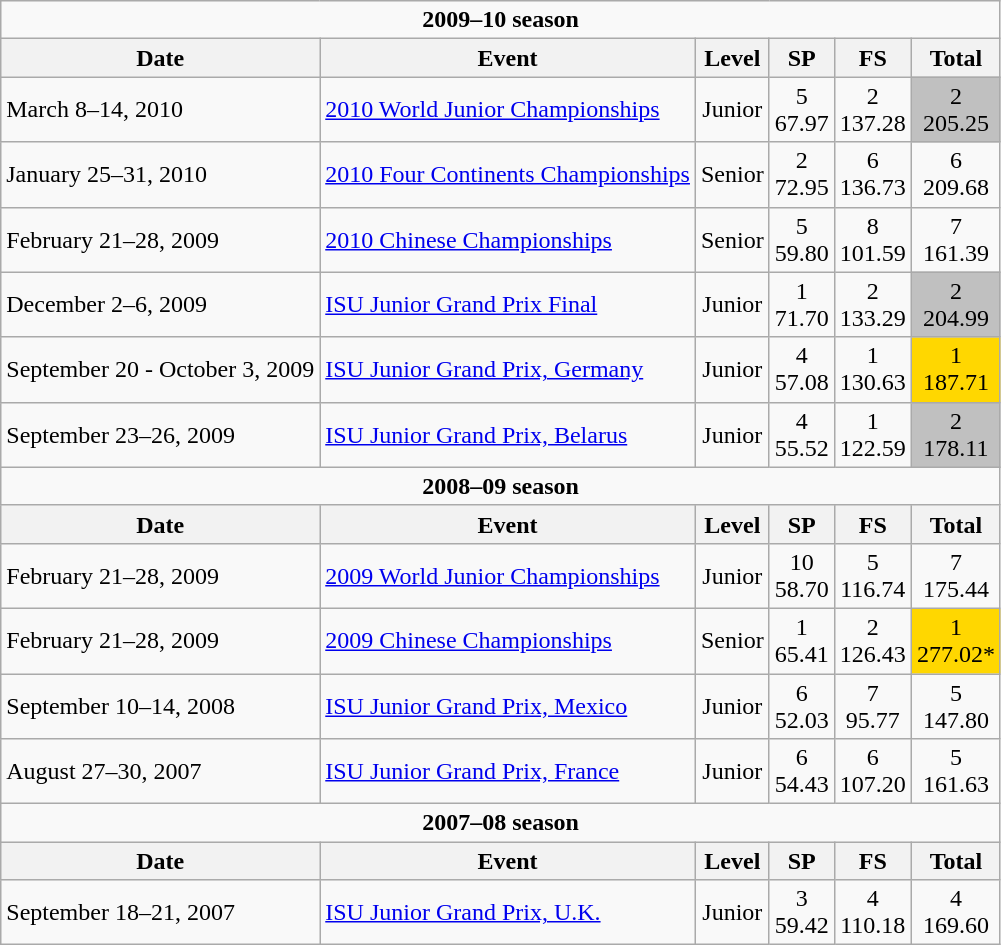<table class="wikitable">
<tr>
<td colspan=6 align="center"><strong>2009–10 season</strong></td>
</tr>
<tr>
<th>Date</th>
<th>Event</th>
<th>Level</th>
<th>SP</th>
<th>FS</th>
<th>Total</th>
</tr>
<tr>
<td>March 8–14, 2010</td>
<td><a href='#'>2010 World Junior Championships</a></td>
<td align="center">Junior</td>
<td align="center">5 <br> 67.97</td>
<td align="center">2 <br> 137.28</td>
<td align="center" bgcolor="silver">2<br> 205.25</td>
</tr>
<tr>
<td>January 25–31, 2010</td>
<td><a href='#'>2010 Four Continents Championships</a></td>
<td align="center">Senior</td>
<td align="center">2 <br> 72.95</td>
<td align="center">6 <br> 136.73</td>
<td align="center">6 <br> 209.68</td>
</tr>
<tr>
<td>February 21–28, 2009</td>
<td><a href='#'>2010 Chinese Championships</a></td>
<td align="center">Senior</td>
<td align="center">5 <br> 59.80</td>
<td align="center">8 <br> 101.59</td>
<td align="center">7 <br> 161.39</td>
</tr>
<tr>
<td>December 2–6, 2009</td>
<td><a href='#'>ISU Junior Grand Prix Final</a></td>
<td align="center">Junior</td>
<td align="center">1 <br> 71.70</td>
<td align="center">2 <br> 133.29</td>
<td align="center" bgcolor= "silver">2 <br> 204.99</td>
</tr>
<tr>
<td>September 20 - October 3, 2009</td>
<td><a href='#'>ISU Junior Grand Prix, Germany</a></td>
<td align="center">Junior</td>
<td align="center">4 <br> 57.08</td>
<td align="center">1 <br> 130.63</td>
<td align="center" bgcolor= "gold">1 <br> 187.71</td>
</tr>
<tr>
<td>September 23–26, 2009</td>
<td><a href='#'>ISU Junior Grand Prix, Belarus</a></td>
<td align="center">Junior</td>
<td align="center">4 <br> 55.52</td>
<td align="center">1 <br> 122.59</td>
<td align="center" bgcolor= "silver">2 <br> 178.11</td>
</tr>
<tr>
<td colspan=6 align="center"><strong>2008–09 season</strong></td>
</tr>
<tr>
<th>Date</th>
<th>Event</th>
<th>Level</th>
<th>SP</th>
<th>FS</th>
<th>Total</th>
</tr>
<tr>
<td>February 21–28, 2009</td>
<td><a href='#'>2009 World Junior Championships</a></td>
<td align="center">Junior</td>
<td align="center">10 <br> 58.70</td>
<td align="center">5 <br> 116.74</td>
<td align="center">7 <br> 175.44</td>
</tr>
<tr>
<td>February 21–28, 2009</td>
<td><a href='#'>2009 Chinese Championships</a></td>
<td align="center">Senior</td>
<td align="center">1 <br> 65.41</td>
<td align="center">2 <br> 126.43</td>
<td align="center" bgcolor="gold">1<br> 277.02*</td>
</tr>
<tr>
<td>September 10–14, 2008</td>
<td><a href='#'>ISU Junior Grand Prix, Mexico</a></td>
<td align="center">Junior</td>
<td align="center">6 <br> 52.03</td>
<td align="center">7 <br> 95.77</td>
<td align="center">5 <br> 147.80</td>
</tr>
<tr>
<td>August 27–30, 2007</td>
<td><a href='#'>ISU Junior Grand Prix, France</a></td>
<td align="center">Junior</td>
<td align="center">6 <br> 54.43</td>
<td align="center">6 <br> 107.20</td>
<td align="center">5 <br> 161.63</td>
</tr>
<tr>
<td colspan=6 align="center"><strong>2007–08 season</strong></td>
</tr>
<tr>
<th>Date</th>
<th>Event</th>
<th>Level</th>
<th>SP</th>
<th>FS</th>
<th>Total</th>
</tr>
<tr>
<td>September 18–21, 2007</td>
<td><a href='#'>ISU Junior Grand Prix, U.K.</a></td>
<td align="center">Junior</td>
<td align="center">3 <br> 59.42</td>
<td align="center">4 <br> 110.18</td>
<td align="center">4 <br> 169.60</td>
</tr>
</table>
